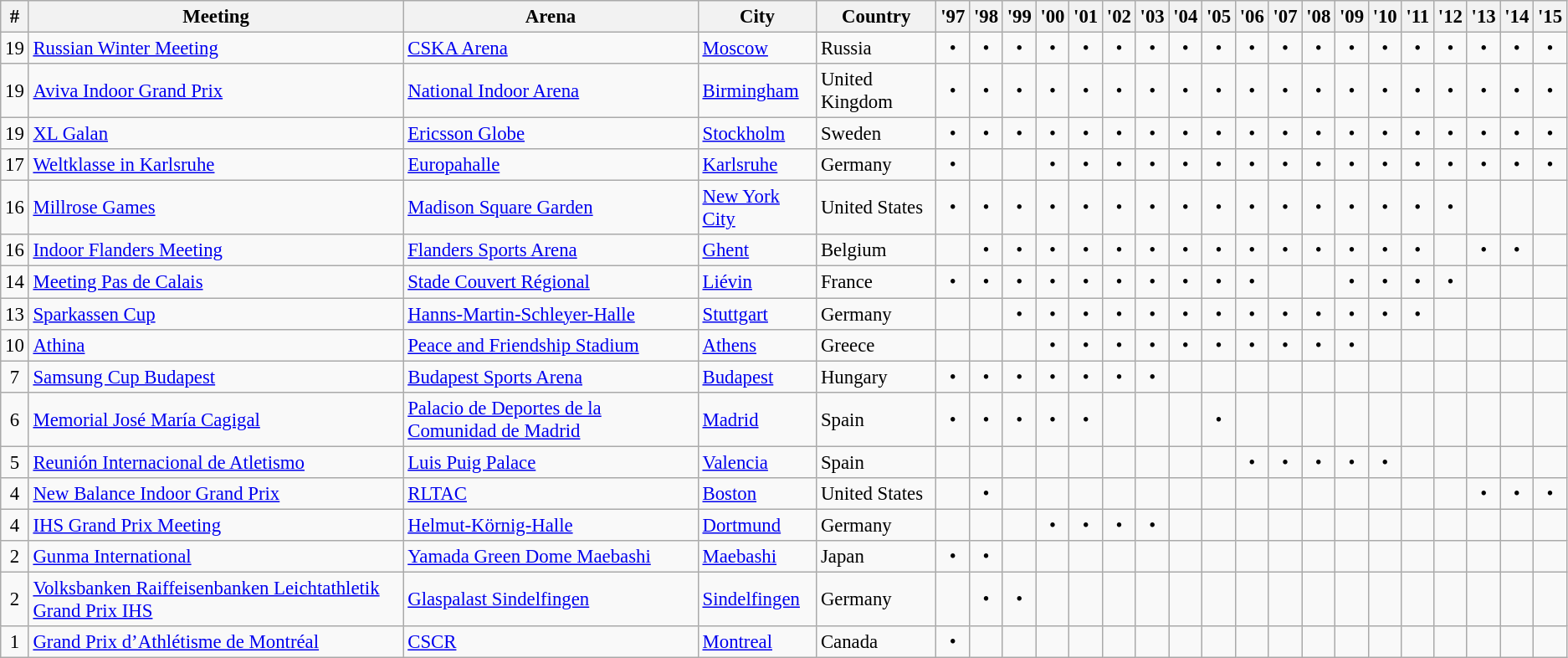<table class="wikitable sortable" style="text-align:center; float:center; font-size:95%">
<tr>
<th>#</th>
<th>Meeting</th>
<th>Arena</th>
<th>City</th>
<th>Country</th>
<th class=unsortable>'97</th>
<th class=unsortable>'98</th>
<th class=unsortable>'99</th>
<th class=unsortable>'00</th>
<th class=unsortable>'01</th>
<th class=unsortable>'02</th>
<th class=unsortable>'03</th>
<th class=unsortable>'04</th>
<th class=unsortable>'05</th>
<th class=unsortable>'06</th>
<th class=unsortable>'07</th>
<th class=unsortable>'08</th>
<th class=unsortable>'09</th>
<th class=unsortable>'10</th>
<th class=unsortable>'11</th>
<th class=unsortable>'12</th>
<th class=unsortable>'13</th>
<th class=unsortable>'14</th>
<th class=unsortable>'15</th>
</tr>
<tr>
<td>19</td>
<td align=left><a href='#'>Russian Winter Meeting</a></td>
<td align=left><a href='#'>CSKA Arena</a></td>
<td align=left><a href='#'>Moscow</a></td>
<td align=left>Russia</td>
<td>•</td>
<td>•</td>
<td>•</td>
<td>•</td>
<td>•</td>
<td>•</td>
<td>•</td>
<td>•</td>
<td>•</td>
<td>•</td>
<td>•</td>
<td>•</td>
<td>•</td>
<td>•</td>
<td>•</td>
<td>•</td>
<td>•</td>
<td>•</td>
<td>•</td>
</tr>
<tr>
<td>19</td>
<td align=left><a href='#'>Aviva Indoor Grand Prix</a></td>
<td align=left><a href='#'>National Indoor Arena</a></td>
<td align=left><a href='#'>Birmingham</a></td>
<td align=left>United Kingdom</td>
<td>•</td>
<td>•</td>
<td>•</td>
<td>•</td>
<td>•</td>
<td>•</td>
<td>•</td>
<td>•</td>
<td>•</td>
<td>•</td>
<td>•</td>
<td>•</td>
<td>•</td>
<td>•</td>
<td>•</td>
<td>•</td>
<td>•</td>
<td>•</td>
<td>•</td>
</tr>
<tr>
<td>19</td>
<td align=left><a href='#'>XL Galan</a></td>
<td align=left><a href='#'>Ericsson Globe</a></td>
<td align=left><a href='#'>Stockholm</a></td>
<td align=left>Sweden</td>
<td>•</td>
<td>•</td>
<td>•</td>
<td>•</td>
<td>•</td>
<td>•</td>
<td>•</td>
<td>•</td>
<td>•</td>
<td>•</td>
<td>•</td>
<td>•</td>
<td>•</td>
<td>•</td>
<td>•</td>
<td>•</td>
<td>•</td>
<td>•</td>
<td>•</td>
</tr>
<tr>
<td>17</td>
<td align=left><a href='#'>Weltklasse in Karlsruhe</a></td>
<td align=left><a href='#'>Europahalle</a></td>
<td align=left><a href='#'>Karlsruhe</a></td>
<td align=left>Germany</td>
<td>•</td>
<td></td>
<td></td>
<td>•</td>
<td>•</td>
<td>•</td>
<td>•</td>
<td>•</td>
<td>•</td>
<td>•</td>
<td>•</td>
<td>•</td>
<td>•</td>
<td>•</td>
<td>•</td>
<td>•</td>
<td>•</td>
<td>•</td>
<td>•</td>
</tr>
<tr>
<td>16</td>
<td align=left><a href='#'>Millrose Games</a></td>
<td align=left><a href='#'>Madison Square Garden</a></td>
<td align=left><a href='#'>New York City</a></td>
<td align=left>United States</td>
<td>•</td>
<td>•</td>
<td>•</td>
<td>•</td>
<td>•</td>
<td>•</td>
<td>•</td>
<td>•</td>
<td>•</td>
<td>•</td>
<td>•</td>
<td>•</td>
<td>•</td>
<td>•</td>
<td>•</td>
<td>•</td>
<td></td>
<td></td>
<td></td>
</tr>
<tr>
<td>16</td>
<td align=left><a href='#'>Indoor Flanders Meeting</a></td>
<td align=left><a href='#'>Flanders Sports Arena</a></td>
<td align=left><a href='#'>Ghent</a></td>
<td align=left>Belgium</td>
<td></td>
<td>•</td>
<td>•</td>
<td>•</td>
<td>•</td>
<td>•</td>
<td>•</td>
<td>•</td>
<td>•</td>
<td>•</td>
<td>•</td>
<td>•</td>
<td>•</td>
<td>•</td>
<td>•</td>
<td></td>
<td>•</td>
<td>•</td>
<td></td>
</tr>
<tr>
<td>14</td>
<td align=left><a href='#'>Meeting Pas de Calais</a></td>
<td align=left><a href='#'>Stade Couvert Régional</a></td>
<td align=left><a href='#'>Liévin</a></td>
<td align=left>France</td>
<td>•</td>
<td>•</td>
<td>•</td>
<td>•</td>
<td>•</td>
<td>•</td>
<td>•</td>
<td>•</td>
<td>•</td>
<td>•</td>
<td></td>
<td></td>
<td>•</td>
<td>•</td>
<td>•</td>
<td>•</td>
<td></td>
<td></td>
<td></td>
</tr>
<tr>
<td>13</td>
<td align=left><a href='#'>Sparkassen Cup</a></td>
<td align=left><a href='#'>Hanns-Martin-Schleyer-Halle</a></td>
<td align=left><a href='#'>Stuttgart</a></td>
<td align=left>Germany</td>
<td></td>
<td></td>
<td>•</td>
<td>•</td>
<td>•</td>
<td>•</td>
<td>•</td>
<td>•</td>
<td>•</td>
<td>•</td>
<td>•</td>
<td>•</td>
<td>•</td>
<td>•</td>
<td>•</td>
<td></td>
<td></td>
<td></td>
<td></td>
</tr>
<tr>
<td>10</td>
<td align=left><a href='#'>Athina</a></td>
<td align=left><a href='#'>Peace and Friendship Stadium</a></td>
<td align=left><a href='#'>Athens</a></td>
<td align=left>Greece</td>
<td></td>
<td></td>
<td></td>
<td>•</td>
<td>•</td>
<td>•</td>
<td>•</td>
<td>•</td>
<td>•</td>
<td>•</td>
<td>•</td>
<td>•</td>
<td>•</td>
<td></td>
<td></td>
<td></td>
<td></td>
<td></td>
<td></td>
</tr>
<tr>
<td>7</td>
<td align=left><a href='#'>Samsung Cup Budapest</a></td>
<td align=left><a href='#'>Budapest Sports Arena</a></td>
<td align=left><a href='#'>Budapest</a></td>
<td align=left>Hungary</td>
<td>•</td>
<td>•</td>
<td>•</td>
<td>•</td>
<td>•</td>
<td>•</td>
<td>•</td>
<td></td>
<td></td>
<td></td>
<td></td>
<td></td>
<td></td>
<td></td>
<td></td>
<td></td>
<td></td>
<td></td>
<td></td>
</tr>
<tr>
<td>6</td>
<td align=left><a href='#'>Memorial José María Cagigal</a></td>
<td align=left><a href='#'>Palacio de Deportes de la Comunidad de Madrid</a></td>
<td align=left><a href='#'>Madrid</a></td>
<td align=left>Spain</td>
<td>•</td>
<td>•</td>
<td>•</td>
<td>•</td>
<td>•</td>
<td></td>
<td></td>
<td></td>
<td>•</td>
<td></td>
<td></td>
<td></td>
<td></td>
<td></td>
<td></td>
<td></td>
<td></td>
<td></td>
<td></td>
</tr>
<tr>
<td>5</td>
<td align=left><a href='#'>Reunión Internacional de Atletismo</a></td>
<td align=left><a href='#'>Luis Puig Palace</a></td>
<td align=left><a href='#'>Valencia</a></td>
<td align=left>Spain</td>
<td></td>
<td></td>
<td></td>
<td></td>
<td></td>
<td></td>
<td></td>
<td></td>
<td></td>
<td>•</td>
<td>•</td>
<td>•</td>
<td>•</td>
<td>•</td>
<td></td>
<td></td>
<td></td>
<td></td>
<td></td>
</tr>
<tr>
<td>4</td>
<td align=left><a href='#'>New Balance Indoor Grand Prix</a></td>
<td align=left><a href='#'>RLTAC</a></td>
<td align=left><a href='#'>Boston</a></td>
<td align=left>United States</td>
<td></td>
<td>•</td>
<td></td>
<td></td>
<td></td>
<td></td>
<td></td>
<td></td>
<td></td>
<td></td>
<td></td>
<td></td>
<td></td>
<td></td>
<td></td>
<td></td>
<td>•</td>
<td>•</td>
<td>•</td>
</tr>
<tr>
<td>4</td>
<td align=left><a href='#'>IHS Grand Prix Meeting</a></td>
<td align=left><a href='#'>Helmut-Körnig-Halle</a></td>
<td align=left><a href='#'>Dortmund</a></td>
<td align=left>Germany</td>
<td></td>
<td></td>
<td></td>
<td>•</td>
<td>•</td>
<td>•</td>
<td>•</td>
<td></td>
<td></td>
<td></td>
<td></td>
<td></td>
<td></td>
<td></td>
<td></td>
<td></td>
<td></td>
<td></td>
<td></td>
</tr>
<tr>
<td>2</td>
<td align=left><a href='#'>Gunma International</a></td>
<td align=left><a href='#'>Yamada Green Dome Maebashi</a></td>
<td align=left><a href='#'>Maebashi</a></td>
<td align=left>Japan</td>
<td>•</td>
<td>•</td>
<td></td>
<td></td>
<td></td>
<td></td>
<td></td>
<td></td>
<td></td>
<td></td>
<td></td>
<td></td>
<td></td>
<td></td>
<td></td>
<td></td>
<td></td>
<td></td>
<td></td>
</tr>
<tr>
<td>2</td>
<td align=left><a href='#'>Volksbanken Raiffeisenbanken Leichtathletik Grand Prix IHS</a></td>
<td align=left><a href='#'>Glaspalast Sindelfingen</a></td>
<td align=left><a href='#'>Sindelfingen</a></td>
<td align=left>Germany</td>
<td></td>
<td>•</td>
<td>•</td>
<td></td>
<td></td>
<td></td>
<td></td>
<td></td>
<td></td>
<td></td>
<td></td>
<td></td>
<td></td>
<td></td>
<td></td>
<td></td>
<td></td>
<td></td>
<td></td>
</tr>
<tr>
<td>1</td>
<td align=left><a href='#'>Grand Prix d’Athlétisme de Montréal</a></td>
<td align=left><a href='#'>CSCR</a></td>
<td align=left><a href='#'>Montreal</a></td>
<td align=left>Canada</td>
<td>•</td>
<td></td>
<td></td>
<td></td>
<td></td>
<td></td>
<td></td>
<td></td>
<td></td>
<td></td>
<td></td>
<td></td>
<td></td>
<td></td>
<td></td>
<td></td>
<td></td>
<td></td>
<td></td>
</tr>
</table>
